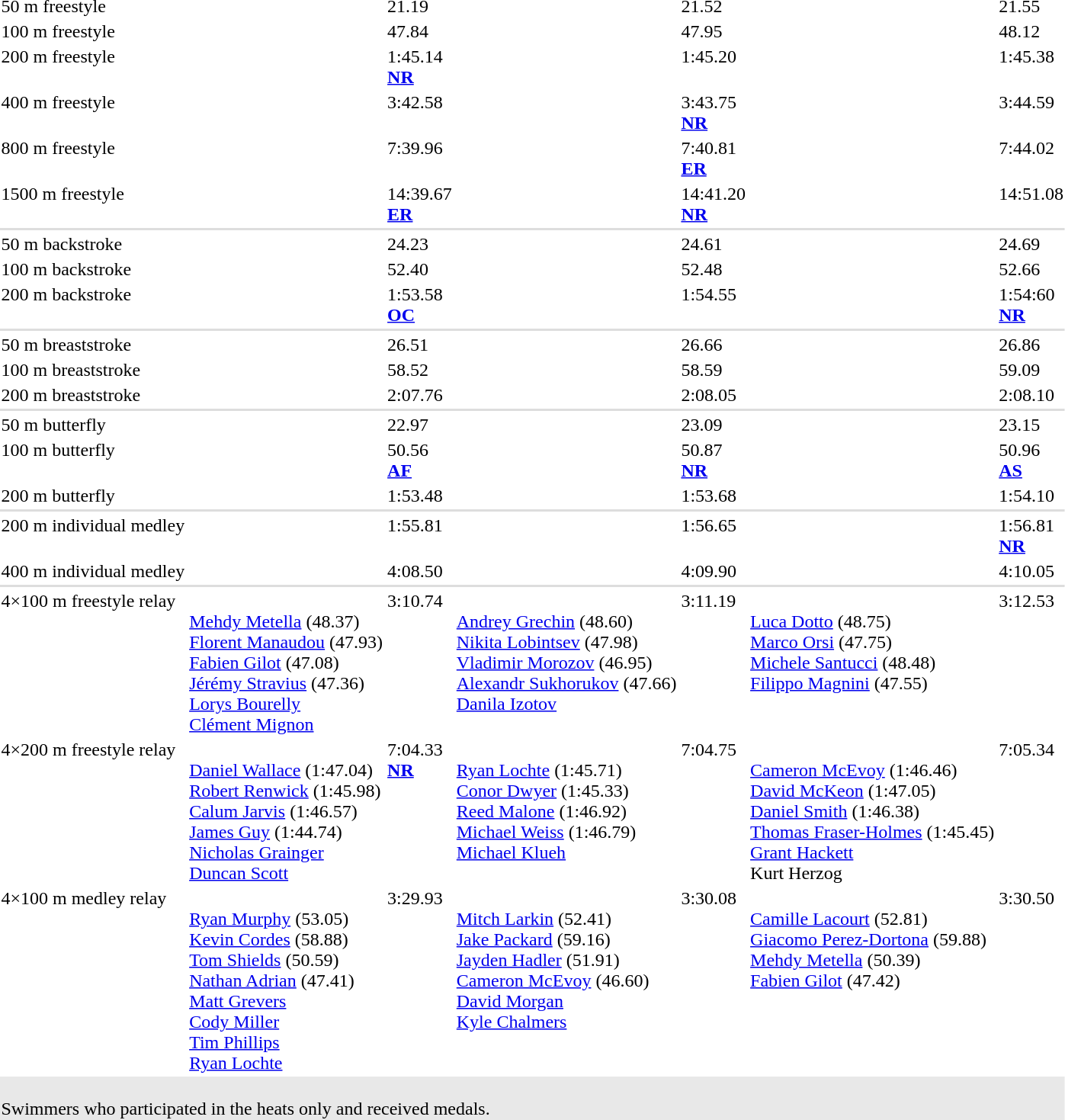<table>
<tr valign="top">
<td>50 m freestyle<br><div></div></td>
<td></td>
<td>21.19</td>
<td></td>
<td>21.52</td>
<td></td>
<td>21.55</td>
</tr>
<tr valign="top">
<td>100 m freestyle<br><div></div></td>
<td></td>
<td>47.84</td>
<td></td>
<td>47.95</td>
<td></td>
<td>48.12</td>
</tr>
<tr valign="top">
<td>200 m freestyle<br><div></div></td>
<td></td>
<td>1:45.14<br><strong><a href='#'>NR</a></strong></td>
<td></td>
<td>1:45.20</td>
<td></td>
<td>1:45.38</td>
</tr>
<tr valign="top">
<td>400 m freestyle<br><div></div></td>
<td></td>
<td>3:42.58</td>
<td></td>
<td>3:43.75<br><strong><a href='#'>NR</a></strong></td>
<td></td>
<td>3:44.59</td>
</tr>
<tr valign="top">
<td>800 m freestyle<br><div></div></td>
<td></td>
<td>7:39.96</td>
<td></td>
<td>7:40.81<br><strong><a href='#'>ER</a></strong></td>
<td></td>
<td>7:44.02</td>
</tr>
<tr valign="top">
<td>1500 m freestyle<br><div></div></td>
<td></td>
<td>14:39.67<br><strong><a href='#'>ER</a></strong></td>
<td></td>
<td>14:41.20<br><strong><a href='#'>NR</a></strong></td>
<td></td>
<td>14:51.08</td>
</tr>
<tr bgcolor=#DDDDDD>
<td colspan=7></td>
</tr>
<tr valign="top">
<td>50 m backstroke<br><div></div></td>
<td></td>
<td>24.23</td>
<td></td>
<td>24.61</td>
<td></td>
<td>24.69</td>
</tr>
<tr valign="top">
<td>100 m backstroke<br><div></div></td>
<td></td>
<td>52.40</td>
<td></td>
<td>52.48</td>
<td></td>
<td>52.66</td>
</tr>
<tr valign="top">
<td>200 m backstroke<br><div></div></td>
<td></td>
<td>1:53.58<br><strong><a href='#'>OC</a></strong></td>
<td></td>
<td>1:54.55</td>
<td></td>
<td>1:54:60<br><strong><a href='#'>NR</a></strong></td>
</tr>
<tr bgcolor=#DDDDDD>
<td colspan=7></td>
</tr>
<tr valign="top">
<td>50 m breaststroke<br><div></div></td>
<td></td>
<td>26.51</td>
<td></td>
<td>26.66</td>
<td></td>
<td>26.86</td>
</tr>
<tr valign="top">
<td>100 m breaststroke<br><div></div></td>
<td></td>
<td>58.52</td>
<td></td>
<td>58.59</td>
<td></td>
<td>59.09</td>
</tr>
<tr valign="top">
<td>200 m breaststroke<br><div></div></td>
<td></td>
<td>2:07.76</td>
<td></td>
<td>2:08.05</td>
<td></td>
<td>2:08.10</td>
</tr>
<tr bgcolor=#DDDDDD>
<td colspan=7></td>
</tr>
<tr valign="top">
<td>50 m butterfly<br><div></div></td>
<td></td>
<td>22.97</td>
<td></td>
<td>23.09</td>
<td><br></td>
<td>23.15</td>
</tr>
<tr valign="top">
<td>100 m butterfly<br><div></div></td>
<td></td>
<td>50.56<br><strong><a href='#'>AF</a></strong></td>
<td></td>
<td>50.87<br><strong><a href='#'>NR</a></strong></td>
<td></td>
<td>50.96<br><strong><a href='#'>AS</a></strong></td>
</tr>
<tr valign="top">
<td>200 m butterfly<br><div></div></td>
<td></td>
<td>1:53.48</td>
<td></td>
<td>1:53.68</td>
<td></td>
<td>1:54.10</td>
</tr>
<tr bgcolor=#DDDDDD>
<td colspan=7></td>
</tr>
<tr valign="top">
<td>200 m individual medley<br><div></div></td>
<td></td>
<td>1:55.81</td>
<td></td>
<td>1:56.65</td>
<td></td>
<td>1:56.81<br><strong><a href='#'>NR</a></strong></td>
</tr>
<tr valign="top">
<td>400 m individual medley<br><div></div></td>
<td></td>
<td>4:08.50</td>
<td></td>
<td>4:09.90</td>
<td></td>
<td>4:10.05</td>
</tr>
<tr bgcolor=#DDDDDD>
<td colspan=7></td>
</tr>
<tr valign="top">
<td>4×100 m freestyle relay<br><div></div></td>
<td><br><a href='#'>Mehdy Metella</a> (48.37)<br><a href='#'>Florent Manaudou</a> (47.93)<br><a href='#'>Fabien Gilot</a> (47.08)<br><a href='#'>Jérémy Stravius</a> (47.36)<br><a href='#'>Lorys Bourelly</a><br><a href='#'>Clément Mignon</a></td>
<td>3:10.74</td>
<td><br><a href='#'>Andrey Grechin</a> (48.60)<br><a href='#'>Nikita Lobintsev</a> (47.98)<br><a href='#'>Vladimir Morozov</a> (46.95)<br><a href='#'>Alexandr Sukhorukov</a> (47.66)<br><a href='#'>Danila Izotov</a></td>
<td>3:11.19</td>
<td><br><a href='#'>Luca Dotto</a> (48.75)<br><a href='#'>Marco Orsi</a> (47.75)<br><a href='#'>Michele Santucci</a> (48.48)<br><a href='#'>Filippo Magnini</a> (47.55)</td>
<td>3:12.53</td>
</tr>
<tr valign="top">
<td>4×200 m freestyle relay<br><div></div></td>
<td><br><a href='#'>Daniel Wallace</a> (1:47.04)<br><a href='#'>Robert Renwick</a> (1:45.98)<br><a href='#'>Calum Jarvis</a> (1:46.57)<br><a href='#'>James Guy</a> (1:44.74)<br><a href='#'>Nicholas Grainger</a><br><a href='#'>Duncan Scott</a></td>
<td>7:04.33<br><strong><a href='#'>NR</a></strong></td>
<td><br><a href='#'>Ryan Lochte</a> (1:45.71)<br><a href='#'>Conor Dwyer</a> (1:45.33)<br><a href='#'>Reed Malone</a> (1:46.92)<br><a href='#'>Michael Weiss</a> (1:46.79)<br><a href='#'>Michael Klueh</a></td>
<td>7:04.75</td>
<td><br><a href='#'>Cameron McEvoy</a> (1:46.46)<br><a href='#'>David McKeon</a> (1:47.05)<br><a href='#'>Daniel Smith</a> (1:46.38)<br><a href='#'>Thomas Fraser-Holmes</a> (1:45.45)<br><a href='#'>Grant Hackett</a><br>Kurt Herzog</td>
<td>7:05.34</td>
</tr>
<tr valign="top">
<td>4×100 m medley relay<br><div></div></td>
<td><br><a href='#'>Ryan Murphy</a> (53.05)<br><a href='#'>Kevin Cordes</a> (58.88)<br><a href='#'>Tom Shields</a> (50.59)<br><a href='#'>Nathan Adrian</a> (47.41)<br><a href='#'>Matt Grevers</a><br><a href='#'>Cody Miller</a><br><a href='#'>Tim Phillips</a><br><a href='#'>Ryan Lochte</a></td>
<td>3:29.93</td>
<td><br><a href='#'>Mitch Larkin</a> (52.41)<br><a href='#'>Jake Packard</a> (59.16)<br><a href='#'>Jayden Hadler</a> (51.91)<br><a href='#'>Cameron McEvoy</a> (46.60)<br><a href='#'>David Morgan</a><br><a href='#'>Kyle Chalmers</a></td>
<td>3:30.08</td>
<td><br><a href='#'>Camille Lacourt</a> (52.81)<br><a href='#'>Giacomo Perez-Dortona</a> (59.88)<br><a href='#'>Mehdy Metella</a> (50.39)<br><a href='#'>Fabien Gilot</a> (47.42)</td>
<td>3:30.50</td>
</tr>
<tr bgcolor= e8e8e8>
<td colspan=7><br><span> Swimmers who participated in the heats only and received medals.</span></td>
</tr>
</table>
